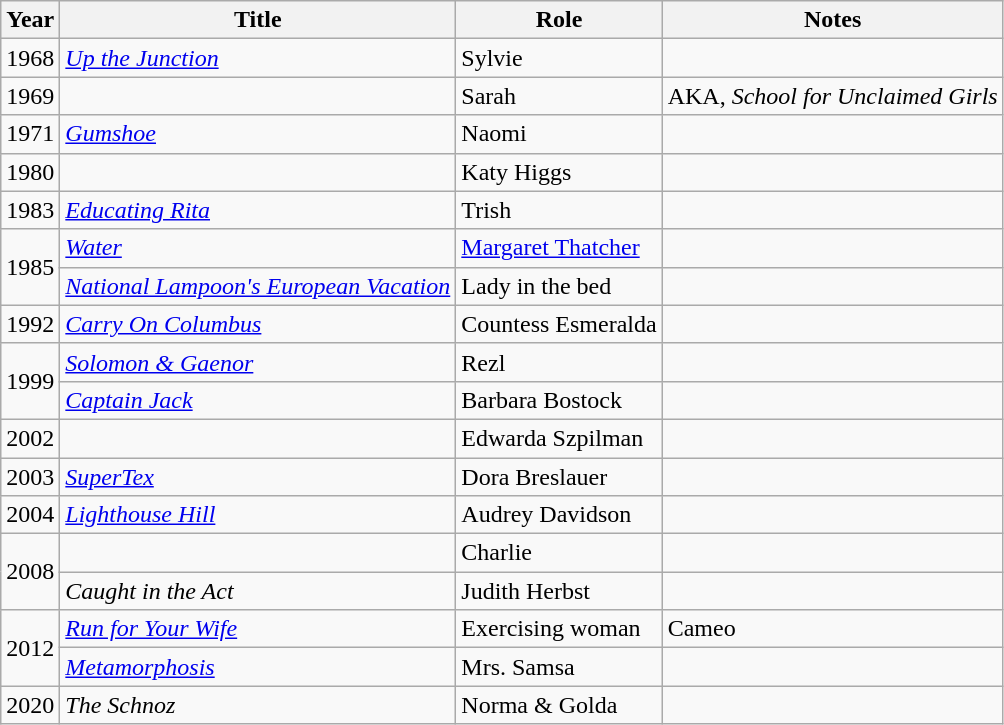<table class="wikitable sortable">
<tr>
<th>Year</th>
<th>Title</th>
<th>Role</th>
<th class="unsortable">Notes</th>
</tr>
<tr>
<td>1968</td>
<td><em><a href='#'>Up the Junction</a></em></td>
<td>Sylvie</td>
<td></td>
</tr>
<tr>
<td>1969</td>
<td><em></em></td>
<td>Sarah</td>
<td>AKA, <em>School for Unclaimed Girls</em></td>
</tr>
<tr>
<td>1971</td>
<td><em><a href='#'>Gumshoe</a></em></td>
<td>Naomi</td>
<td></td>
</tr>
<tr>
<td>1980</td>
<td><em></em></td>
<td>Katy Higgs</td>
<td></td>
</tr>
<tr>
<td>1983</td>
<td><em><a href='#'>Educating Rita</a></em></td>
<td>Trish</td>
<td></td>
</tr>
<tr>
<td rowspan=2>1985</td>
<td><em><a href='#'>Water</a></em></td>
<td><a href='#'>Margaret Thatcher</a></td>
<td></td>
</tr>
<tr>
<td><em><a href='#'>National Lampoon's European Vacation</a></em></td>
<td>Lady in the bed</td>
<td></td>
</tr>
<tr>
<td>1992</td>
<td><em><a href='#'>Carry On Columbus</a></em></td>
<td>Countess Esmeralda</td>
<td></td>
</tr>
<tr>
<td rowspan=2>1999</td>
<td><em><a href='#'>Solomon & Gaenor</a></em></td>
<td>Rezl</td>
<td></td>
</tr>
<tr>
<td><em><a href='#'>Captain Jack</a></em></td>
<td>Barbara Bostock</td>
<td></td>
</tr>
<tr>
<td>2002</td>
<td><em></em></td>
<td>Edwarda Szpilman</td>
<td></td>
</tr>
<tr>
<td>2003</td>
<td><em><a href='#'>SuperTex</a></em></td>
<td>Dora Breslauer</td>
<td></td>
</tr>
<tr>
<td>2004</td>
<td><em><a href='#'>Lighthouse Hill</a></em></td>
<td>Audrey Davidson</td>
<td></td>
</tr>
<tr>
<td rowspan=2>2008</td>
<td><em></em></td>
<td>Charlie</td>
<td></td>
</tr>
<tr>
<td><em>Caught in the Act</em></td>
<td>Judith Herbst</td>
<td></td>
</tr>
<tr>
<td rowspan=2>2012</td>
<td><em><a href='#'>Run for Your Wife</a></em></td>
<td>Exercising woman</td>
<td>Cameo</td>
</tr>
<tr>
<td><em><a href='#'>Metamorphosis</a></em></td>
<td>Mrs. Samsa</td>
<td></td>
</tr>
<tr>
<td>2020</td>
<td><em>The Schnoz</em></td>
<td>Norma & Golda</td>
<td></td>
</tr>
</table>
